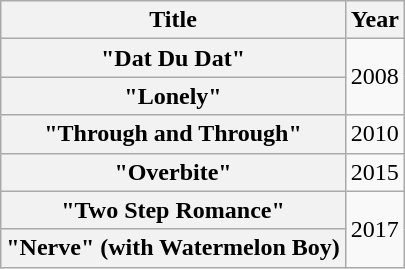<table class="wikitable plainrowheaders" style="text-align:center;">
<tr>
<th>Title</th>
<th>Year</th>
</tr>
<tr>
<th scope="row">"Dat Du Dat"</th>
<td rowspan="2">2008</td>
</tr>
<tr>
<th scope="row">"Lonely"</th>
</tr>
<tr>
<th scope="row">"Through and Through"</th>
<td>2010</td>
</tr>
<tr>
<th scope="row">"Overbite"</th>
<td>2015</td>
</tr>
<tr>
<th scope="row">"Two Step Romance"</th>
<td rowspan="2">2017</td>
</tr>
<tr>
<th scope="row">"Nerve" (with Watermelon Boy)</th>
</tr>
</table>
